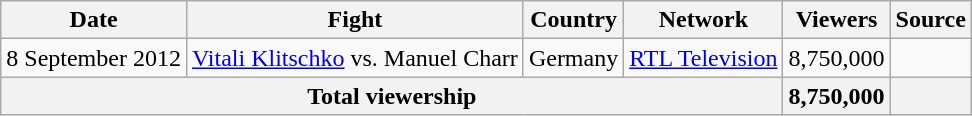<table class="wikitable sortable">
<tr>
<th>Date</th>
<th>Fight</th>
<th>Country</th>
<th>Network</th>
<th>Viewers</th>
<th class="unsortable">Source</th>
</tr>
<tr>
<td>8 September 2012</td>
<td><a href='#'>Vitali Klitschko</a> vs. Manuel Charr</td>
<td>Germany</td>
<td><a href='#'>RTL Television</a></td>
<td>8,750,000</td>
<td></td>
</tr>
<tr>
<th colspan="4">Total viewership</th>
<th>8,750,000</th>
<th></th>
</tr>
</table>
